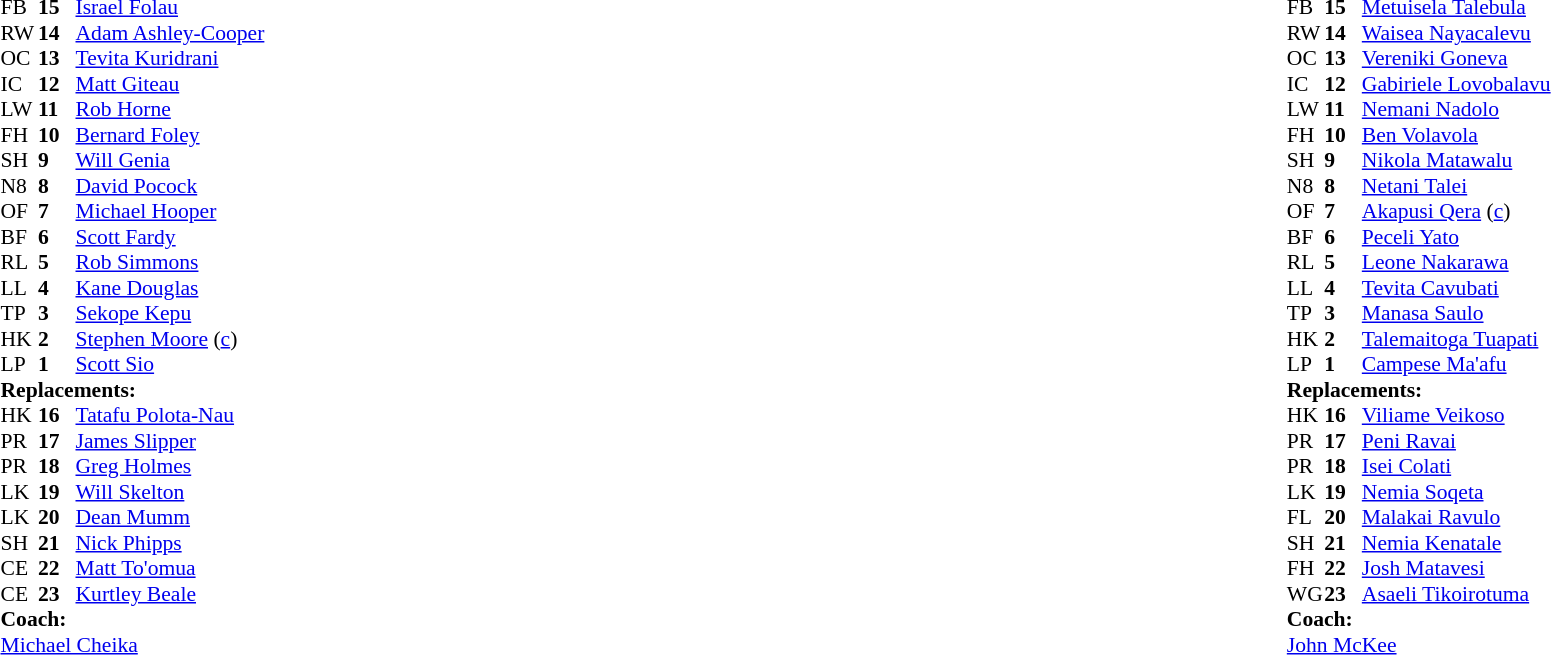<table style="width:100%">
<tr>
<td style="vertical-align:top; width:50%"><br><table style="font-size: 90%" cellspacing="0" cellpadding="0">
<tr>
<th width="25"></th>
<th width="25"></th>
</tr>
<tr>
<td>FB</td>
<td><strong>15</strong></td>
<td><a href='#'>Israel Folau</a></td>
</tr>
<tr>
<td>RW</td>
<td><strong>14</strong></td>
<td><a href='#'>Adam Ashley-Cooper</a></td>
</tr>
<tr>
<td>OC</td>
<td><strong>13</strong></td>
<td><a href='#'>Tevita Kuridrani</a></td>
<td></td>
</tr>
<tr>
<td>IC</td>
<td><strong>12</strong></td>
<td><a href='#'>Matt Giteau</a></td>
<td></td>
<td></td>
</tr>
<tr>
<td>LW</td>
<td><strong>11</strong></td>
<td><a href='#'>Rob Horne</a></td>
</tr>
<tr>
<td>FH</td>
<td><strong>10</strong></td>
<td><a href='#'>Bernard Foley</a></td>
<td></td>
<td></td>
</tr>
<tr>
<td>SH</td>
<td><strong>9</strong></td>
<td><a href='#'>Will Genia</a></td>
<td></td>
<td></td>
</tr>
<tr>
<td>N8</td>
<td><strong>8</strong></td>
<td><a href='#'>David Pocock</a></td>
</tr>
<tr>
<td>OF</td>
<td><strong>7</strong></td>
<td><a href='#'>Michael Hooper</a></td>
</tr>
<tr>
<td>BF</td>
<td><strong>6</strong></td>
<td><a href='#'>Scott Fardy</a></td>
</tr>
<tr>
<td>RL</td>
<td><strong>5</strong></td>
<td><a href='#'>Rob Simmons</a></td>
<td></td>
<td></td>
</tr>
<tr>
<td>LL</td>
<td><strong>4</strong></td>
<td><a href='#'>Kane Douglas</a></td>
<td></td>
<td></td>
</tr>
<tr>
<td>TP</td>
<td><strong>3</strong></td>
<td><a href='#'>Sekope Kepu</a></td>
<td></td>
<td></td>
</tr>
<tr>
<td>HK</td>
<td><strong>2</strong></td>
<td><a href='#'>Stephen Moore</a> (<a href='#'>c</a>)</td>
<td></td>
<td></td>
</tr>
<tr>
<td>LP</td>
<td><strong>1</strong></td>
<td><a href='#'>Scott Sio</a></td>
<td></td>
<td></td>
<td></td>
</tr>
<tr>
<td colspan=3><strong>Replacements:</strong></td>
</tr>
<tr>
<td>HK</td>
<td><strong>16</strong></td>
<td><a href='#'>Tatafu Polota-Nau</a></td>
<td></td>
<td></td>
</tr>
<tr>
<td>PR</td>
<td><strong>17</strong></td>
<td><a href='#'>James Slipper</a></td>
<td></td>
<td></td>
<td></td>
</tr>
<tr>
<td>PR</td>
<td><strong>18</strong></td>
<td><a href='#'>Greg Holmes</a></td>
<td></td>
<td></td>
</tr>
<tr>
<td>LK</td>
<td><strong>19</strong></td>
<td><a href='#'>Will Skelton</a></td>
<td></td>
<td></td>
</tr>
<tr>
<td>LK</td>
<td><strong>20</strong></td>
<td><a href='#'>Dean Mumm</a></td>
<td></td>
<td></td>
</tr>
<tr>
<td>SH</td>
<td><strong>21</strong></td>
<td><a href='#'>Nick Phipps</a></td>
<td></td>
<td></td>
</tr>
<tr>
<td>CE</td>
<td><strong>22</strong></td>
<td><a href='#'>Matt To'omua</a></td>
<td></td>
<td></td>
</tr>
<tr>
<td>CE</td>
<td><strong>23</strong></td>
<td><a href='#'>Kurtley Beale</a></td>
<td></td>
<td></td>
</tr>
<tr>
<td colspan=3><strong>Coach:</strong></td>
</tr>
<tr>
<td colspan="4"> <a href='#'>Michael Cheika</a></td>
</tr>
</table>
</td>
<td style="vertical-align:top"></td>
<td style="vertical-align:top; width:50%"><br><table style="font-size: 90%" cellspacing="0" cellpadding="0" align="center">
<tr>
<th width="25"></th>
<th width="25"></th>
</tr>
<tr>
<td>FB</td>
<td><strong>15</strong></td>
<td><a href='#'>Metuisela Talebula</a></td>
</tr>
<tr>
<td>RW</td>
<td><strong>14</strong></td>
<td><a href='#'>Waisea Nayacalevu</a></td>
<td></td>
<td></td>
</tr>
<tr>
<td>OC</td>
<td><strong>13</strong></td>
<td><a href='#'>Vereniki Goneva</a></td>
</tr>
<tr>
<td>IC</td>
<td><strong>12</strong></td>
<td><a href='#'>Gabiriele Lovobalavu</a></td>
</tr>
<tr>
<td>LW</td>
<td><strong>11</strong></td>
<td><a href='#'>Nemani Nadolo</a></td>
</tr>
<tr>
<td>FH</td>
<td><strong>10</strong></td>
<td><a href='#'>Ben Volavola</a></td>
</tr>
<tr>
<td>SH</td>
<td><strong>9</strong></td>
<td><a href='#'>Nikola Matawalu</a></td>
<td></td>
<td></td>
</tr>
<tr>
<td>N8</td>
<td><strong>8</strong></td>
<td><a href='#'>Netani Talei</a></td>
<td></td>
<td></td>
</tr>
<tr>
<td>OF</td>
<td><strong>7</strong></td>
<td><a href='#'>Akapusi Qera</a> (<a href='#'>c</a>)</td>
</tr>
<tr>
<td>BF</td>
<td><strong>6</strong></td>
<td><a href='#'>Peceli Yato</a></td>
<td></td>
<td></td>
<td></td>
</tr>
<tr>
<td>RL</td>
<td><strong>5</strong></td>
<td><a href='#'>Leone Nakarawa</a></td>
</tr>
<tr>
<td>LL</td>
<td><strong>4</strong></td>
<td><a href='#'>Tevita Cavubati</a></td>
<td></td>
<td></td>
</tr>
<tr>
<td>TP</td>
<td><strong>3</strong></td>
<td><a href='#'>Manasa Saulo</a></td>
<td></td>
<td></td>
</tr>
<tr>
<td>HK</td>
<td><strong>2</strong></td>
<td><a href='#'>Talemaitoga Tuapati</a></td>
</tr>
<tr>
<td>LP</td>
<td><strong>1</strong></td>
<td><a href='#'>Campese Ma'afu</a></td>
<td></td>
</tr>
<tr>
<td colspan=3><strong>Replacements:</strong></td>
</tr>
<tr>
<td>HK</td>
<td><strong>16</strong></td>
<td><a href='#'>Viliame Veikoso</a></td>
</tr>
<tr>
<td>PR</td>
<td><strong>17</strong></td>
<td><a href='#'>Peni Ravai</a></td>
<td></td>
<td></td>
<td></td>
</tr>
<tr>
<td>PR</td>
<td><strong>18</strong></td>
<td><a href='#'>Isei Colati</a></td>
<td></td>
<td></td>
</tr>
<tr>
<td>LK</td>
<td><strong>19</strong></td>
<td><a href='#'>Nemia Soqeta</a></td>
<td></td>
<td></td>
</tr>
<tr>
<td>FL</td>
<td><strong>20</strong></td>
<td><a href='#'>Malakai Ravulo</a></td>
<td></td>
<td></td>
</tr>
<tr>
<td>SH</td>
<td><strong>21</strong></td>
<td><a href='#'>Nemia Kenatale</a></td>
<td></td>
<td></td>
</tr>
<tr>
<td>FH</td>
<td><strong>22</strong></td>
<td><a href='#'>Josh Matavesi</a></td>
</tr>
<tr>
<td>WG</td>
<td><strong>23</strong></td>
<td><a href='#'>Asaeli Tikoirotuma</a></td>
<td></td>
<td></td>
</tr>
<tr>
<td colspan=3><strong>Coach:</strong></td>
</tr>
<tr>
<td colspan="4"> <a href='#'>John McKee</a></td>
</tr>
</table>
</td>
</tr>
</table>
